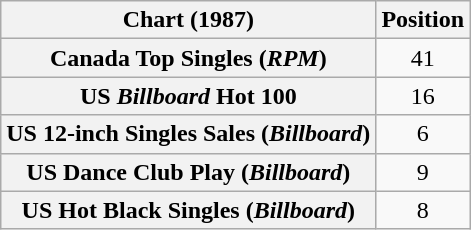<table class="wikitable sortable plainrowheaders" style="text-align:center">
<tr>
<th>Chart (1987)</th>
<th>Position</th>
</tr>
<tr>
<th scope="row">Canada Top Singles (<em>RPM</em>)</th>
<td>41</td>
</tr>
<tr>
<th scope="row">US <em>Billboard</em> Hot 100</th>
<td>16</td>
</tr>
<tr>
<th scope="row">US 12-inch Singles Sales (<em>Billboard</em>)</th>
<td>6</td>
</tr>
<tr>
<th scope="row">US Dance Club Play (<em>Billboard</em>)</th>
<td>9</td>
</tr>
<tr>
<th scope="row">US Hot Black Singles (<em>Billboard</em>)</th>
<td>8</td>
</tr>
</table>
